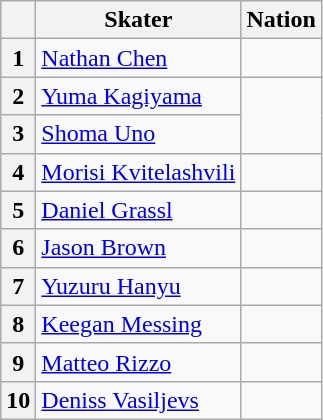<table class="wikitable sortable" style="text-align: left">
<tr>
<th scope="col"></th>
<th scope="col">Skater</th>
<th scope="col">Nation</th>
</tr>
<tr>
<th scope="row">1</th>
<td><a href='#'>Nathan Chen</a></td>
<td></td>
</tr>
<tr>
<th scope="row">2</th>
<td><a href='#'>Yuma Kagiyama</a></td>
<td rowspan="2"></td>
</tr>
<tr>
<th scope="row">3</th>
<td><a href='#'>Shoma Uno</a></td>
</tr>
<tr>
<th scope="row">4</th>
<td><a href='#'>Morisi Kvitelashvili</a></td>
<td></td>
</tr>
<tr>
<th scope="row">5</th>
<td><a href='#'>Daniel Grassl</a></td>
<td></td>
</tr>
<tr>
<th scope="row">6</th>
<td><a href='#'>Jason Brown</a></td>
<td></td>
</tr>
<tr>
<th scope="row">7</th>
<td><a href='#'>Yuzuru Hanyu</a></td>
<td></td>
</tr>
<tr>
<th scope="row">8</th>
<td><a href='#'>Keegan Messing</a></td>
<td></td>
</tr>
<tr>
<th scope="row">9</th>
<td><a href='#'>Matteo Rizzo</a></td>
<td></td>
</tr>
<tr>
<th scope="row">10</th>
<td><a href='#'>Deniss Vasiljevs</a></td>
<td></td>
</tr>
</table>
